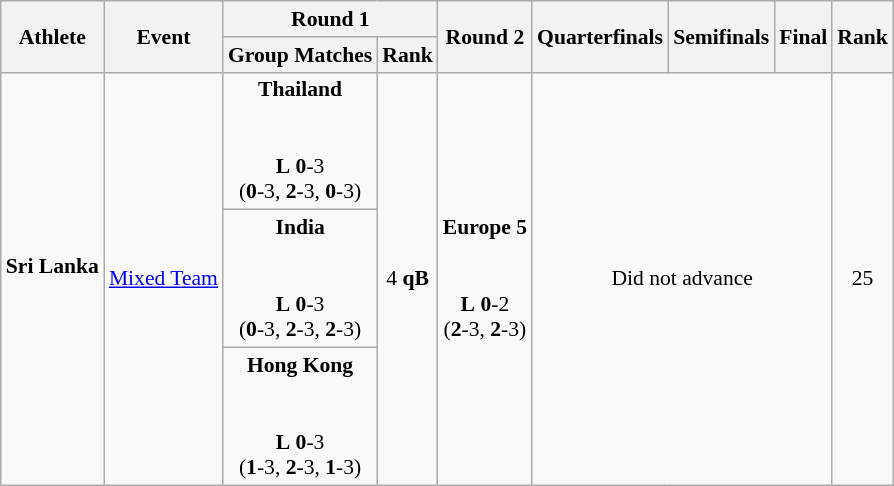<table class="wikitable" border="1" style="font-size:90%">
<tr>
<th rowspan=2>Athlete</th>
<th rowspan=2>Event</th>
<th colspan=2>Round 1</th>
<th rowspan=2>Round 2</th>
<th rowspan=2>Quarterfinals</th>
<th rowspan=2>Semifinals</th>
<th rowspan=2>Final</th>
<th rowspan=2>Rank</th>
</tr>
<tr>
<th>Group Matches</th>
<th>Rank</th>
</tr>
<tr>
<td rowspan=3><strong>Sri Lanka</strong><br><br></td>
<td rowspan=3><a href='#'>Mixed Team</a></td>
<td align=center><strong>Thailand</strong><br><br><br> <strong>L</strong> <strong>0</strong>-3 <br> (<strong>0</strong>-3, <strong>2</strong>-3, <strong>0</strong>-3)</td>
<td rowspan=3 align=center>4 <strong>qB</strong></td>
<td align=center rowspan=3><strong>Europe 5</strong><br><br><br> <strong>L</strong> <strong>0</strong>-2 <br> (<strong>2</strong>-3, <strong>2</strong>-3)</td>
<td rowspan=3 colspan=3 align=center>Did not advance</td>
<td rowspan=3 align=center>25</td>
</tr>
<tr>
<td align=center><strong>India</strong><br><br><br> <strong>L</strong> <strong>0</strong>-3 <br> (<strong>0</strong>-3, <strong>2</strong>-3, <strong>2</strong>-3)</td>
</tr>
<tr>
<td align=center><strong>Hong Kong</strong><br><br><br> <strong>L</strong> <strong>0</strong>-3 <br> (<strong>1</strong>-3, <strong>2</strong>-3, <strong>1</strong>-3)</td>
</tr>
</table>
